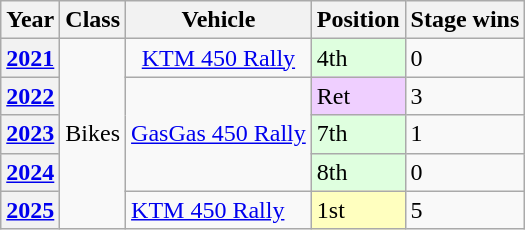<table class="wikitable">
<tr>
<th>Year</th>
<th>Class</th>
<th>Vehicle</th>
<th>Position</th>
<th>Stage wins</th>
</tr>
<tr>
<th><a href='#'>2021</a></th>
<td rowspan="5" align="center">Bikes</td>
<td align="center"><a href='#'>KTM 450 Rally</a></td>
<td style="background:#DFFFDF;">4th</td>
<td>0</td>
</tr>
<tr>
<th><a href='#'>2022</a></th>
<td rowspan="3" align="center"><a href='#'>GasGas 450 Rally</a></td>
<td style="background:#efcfff">Ret</td>
<td>3</td>
</tr>
<tr>
<th><a href='#'>2023</a></th>
<td style="background:#DFFFDF;">7th</td>
<td>1</td>
</tr>
<tr>
<th><a href='#'>2024</a></th>
<td style="background:#DFFFDF;">8th</td>
<td>0</td>
</tr>
<tr>
<th><a href='#'>2025</a></th>
<td><a href='#'>KTM 450 Rally</a></td>
<td style="background:#ffffbf;">1st</td>
<td>5</td>
</tr>
</table>
